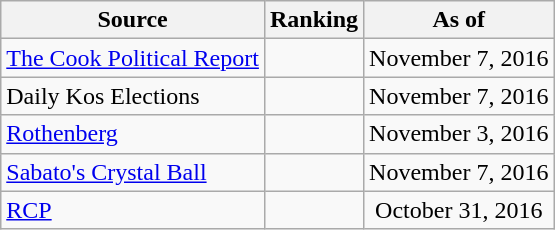<table class="wikitable" style="text-align:center">
<tr>
<th>Source</th>
<th>Ranking</th>
<th>As of</th>
</tr>
<tr>
<td align=left><a href='#'>The Cook Political Report</a></td>
<td></td>
<td>November 7, 2016</td>
</tr>
<tr>
<td align=left>Daily Kos Elections</td>
<td></td>
<td>November 7, 2016</td>
</tr>
<tr>
<td align=left><a href='#'>Rothenberg</a></td>
<td></td>
<td>November 3, 2016</td>
</tr>
<tr>
<td align=left><a href='#'>Sabato's Crystal Ball</a></td>
<td></td>
<td>November 7, 2016</td>
</tr>
<tr>
<td align="left"><a href='#'>RCP</a></td>
<td></td>
<td>October 31, 2016</td>
</tr>
</table>
